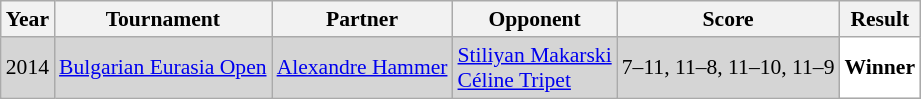<table class="sortable wikitable" style="font-size: 90%;">
<tr>
<th>Year</th>
<th>Tournament</th>
<th>Partner</th>
<th>Opponent</th>
<th>Score</th>
<th>Result</th>
</tr>
<tr style="background:#D5D5D5">
<td align="center">2014</td>
<td align="left"><a href='#'>Bulgarian Eurasia Open</a></td>
<td align="left"> <a href='#'>Alexandre Hammer</a></td>
<td align="left"> <a href='#'>Stiliyan Makarski</a><br> <a href='#'>Céline Tripet</a></td>
<td align="left">7–11, 11–8, 11–10, 11–9</td>
<td style="text-align:left; background:white"> <strong>Winner</strong></td>
</tr>
</table>
